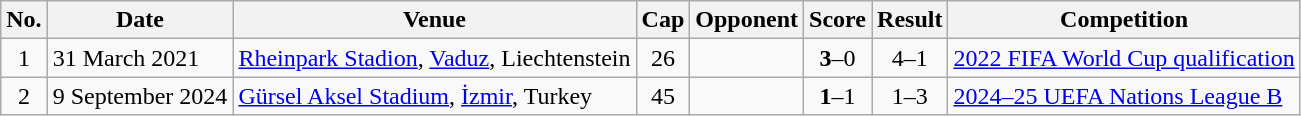<table class="wikitable sortable">
<tr>
<th scope="col">No.</th>
<th scope="col">Date</th>
<th scope="col">Venue</th>
<th scope="col">Cap</th>
<th scope="col">Opponent</th>
<th scope="col">Score</th>
<th scope="col">Result</th>
<th scope="col">Competition</th>
</tr>
<tr>
<td align="center">1</td>
<td>31 March 2021</td>
<td><a href='#'>Rheinpark Stadion</a>, <a href='#'>Vaduz</a>, Liechtenstein</td>
<td align="center">26</td>
<td></td>
<td align="center"><strong>3</strong>–0</td>
<td align="center">4–1</td>
<td><a href='#'>2022 FIFA World Cup qualification</a></td>
</tr>
<tr>
<td align="center">2</td>
<td>9 September 2024</td>
<td><a href='#'>Gürsel Aksel Stadium</a>, <a href='#'>İzmir</a>, Turkey</td>
<td align="center">45</td>
<td></td>
<td align="center"><strong>1</strong>–1</td>
<td align="center">1–3</td>
<td><a href='#'>2024–25 UEFA Nations League B</a></td>
</tr>
</table>
